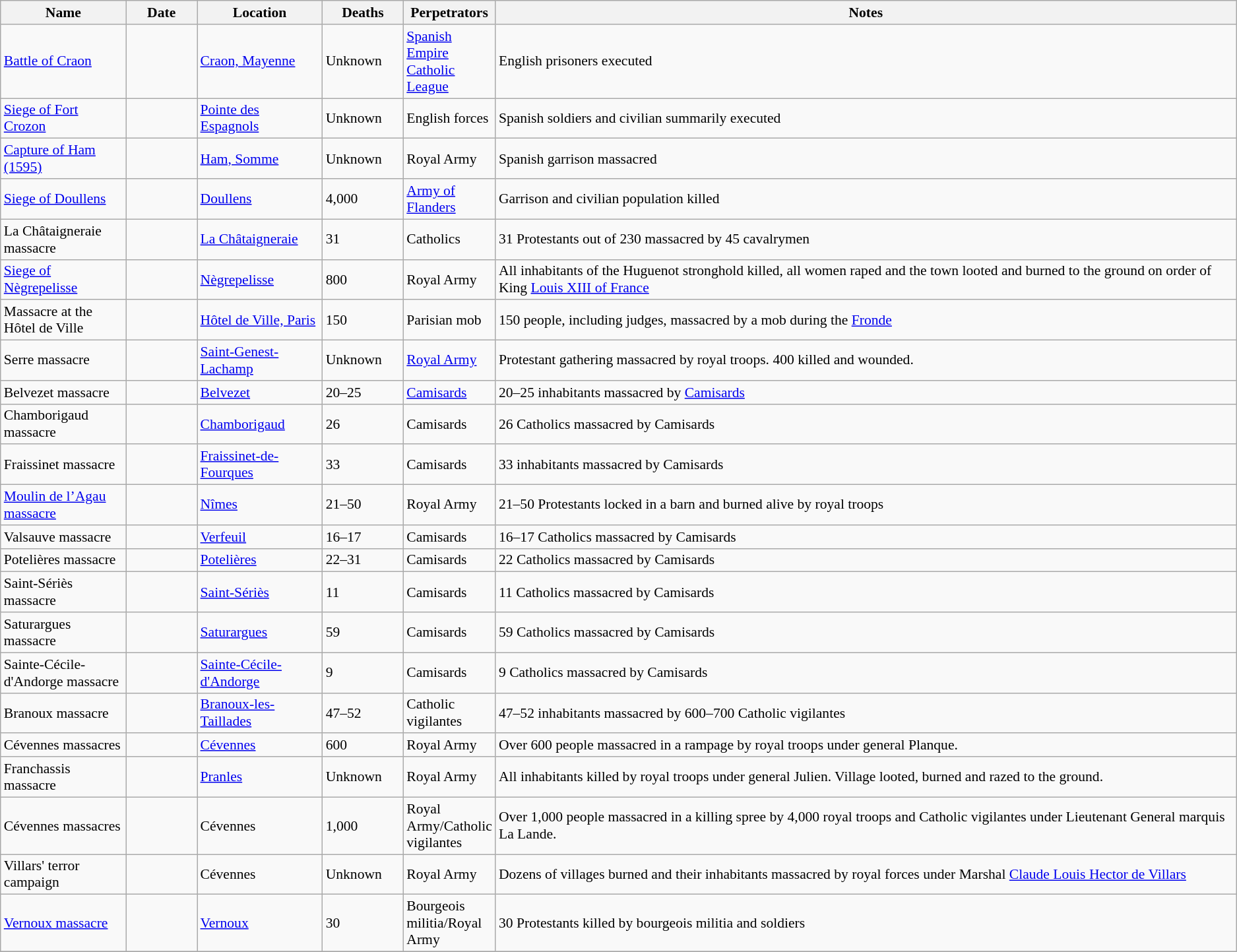<table class="sortable wikitable" style="font-size:90%;">
<tr>
<th style="width:120px;">Name</th>
<th style="width:65px;">Date</th>
<th style="width:120px;">Location</th>
<th ! data-sort-type="number" style="width:75px;">Deaths</th>
<th style="width:75px;">Perpetrators</th>
<th class="unsortable">Notes</th>
</tr>
<tr>
<td><a href='#'>Battle of Craon</a></td>
<td></td>
<td><a href='#'>Craon, Mayenne</a></td>
<td>Unknown</td>
<td><a href='#'>Spanish Empire</a><br><a href='#'>Catholic League</a></td>
<td>English prisoners executed</td>
</tr>
<tr>
<td><a href='#'>Siege of Fort Crozon</a></td>
<td></td>
<td><a href='#'>Pointe des Espagnols</a></td>
<td>Unknown</td>
<td>English forces</td>
<td>Spanish soldiers and civilian summarily executed</td>
</tr>
<tr>
<td><a href='#'>Capture of Ham (1595)</a></td>
<td></td>
<td><a href='#'>Ham, Somme</a></td>
<td>Unknown</td>
<td>Royal Army</td>
<td>Spanish garrison massacred</td>
</tr>
<tr>
<td><a href='#'>Siege of Doullens</a></td>
<td></td>
<td><a href='#'>Doullens</a></td>
<td>4,000</td>
<td><a href='#'>Army of Flanders</a></td>
<td>Garrison and civilian population killed</td>
</tr>
<tr>
<td>La Châtaigneraie massacre</td>
<td></td>
<td><a href='#'>La Châtaigneraie</a></td>
<td>31</td>
<td>Catholics</td>
<td>31 Protestants out of 230 massacred by 45 cavalrymen</td>
</tr>
<tr>
<td><a href='#'>Siege of Nègrepelisse</a></td>
<td></td>
<td><a href='#'>Nègrepelisse</a></td>
<td>800</td>
<td>Royal Army</td>
<td>All inhabitants of the Huguenot stronghold killed, all women raped and the town looted and burned to the ground on order of King <a href='#'>Louis XIII of France</a></td>
</tr>
<tr>
<td>Massacre at the Hôtel de Ville</td>
<td></td>
<td><a href='#'>Hôtel de Ville, Paris</a></td>
<td>150</td>
<td>Parisian mob</td>
<td>150 people, including judges, massacred by a mob during the <a href='#'>Fronde</a></td>
</tr>
<tr>
<td>Serre massacre</td>
<td></td>
<td><a href='#'>Saint-Genest-Lachamp</a></td>
<td>Unknown</td>
<td><a href='#'>Royal Army</a></td>
<td>Protestant gathering massacred by royal troops. 400 killed and wounded.</td>
</tr>
<tr>
<td>Belvezet massacre</td>
<td></td>
<td><a href='#'>Belvezet</a></td>
<td>20–25</td>
<td><a href='#'>Camisards</a></td>
<td>20–25 inhabitants massacred by <a href='#'>Camisards</a></td>
</tr>
<tr>
<td>Chamborigaud massacre</td>
<td></td>
<td><a href='#'>Chamborigaud</a></td>
<td>26</td>
<td>Camisards</td>
<td>26 Catholics massacred by Camisards</td>
</tr>
<tr>
<td>Fraissinet massacre</td>
<td></td>
<td><a href='#'>Fraissinet-de-Fourques</a></td>
<td>33</td>
<td>Camisards</td>
<td>33 inhabitants massacred by Camisards</td>
</tr>
<tr>
<td><a href='#'>Moulin de l’Agau massacre</a></td>
<td></td>
<td><a href='#'>Nîmes</a></td>
<td>21–50</td>
<td>Royal Army</td>
<td>21–50 Protestants locked in a barn and burned alive by royal troops</td>
</tr>
<tr>
<td>Valsauve massacre</td>
<td></td>
<td><a href='#'>Verfeuil</a></td>
<td>16–17</td>
<td>Camisards</td>
<td>16–17 Catholics massacred by Camisards</td>
</tr>
<tr>
<td>Potelières massacre</td>
<td></td>
<td><a href='#'>Potelières</a></td>
<td>22–31</td>
<td>Camisards</td>
<td>22 Catholics massacred by Camisards</td>
</tr>
<tr>
<td>Saint-Sériès massacre</td>
<td></td>
<td><a href='#'>Saint-Sériès</a></td>
<td>11</td>
<td>Camisards</td>
<td>11 Catholics massacred by Camisards</td>
</tr>
<tr>
<td>Saturargues massacre</td>
<td></td>
<td><a href='#'>Saturargues</a></td>
<td>59</td>
<td>Camisards</td>
<td>59 Catholics massacred by Camisards</td>
</tr>
<tr>
<td>Sainte-Cécile-d'Andorge massacre</td>
<td></td>
<td><a href='#'>Sainte-Cécile-d'Andorge</a></td>
<td>9</td>
<td>Camisards</td>
<td>9 Catholics massacred by Camisards</td>
</tr>
<tr>
<td>Branoux massacre</td>
<td></td>
<td><a href='#'>Branoux-les-Taillades</a></td>
<td>47–52</td>
<td>Catholic vigilantes</td>
<td>47–52 inhabitants massacred by 600–700 Catholic vigilantes</td>
</tr>
<tr>
<td>Cévennes massacres</td>
<td></td>
<td><a href='#'>Cévennes</a></td>
<td>600</td>
<td>Royal Army</td>
<td>Over 600 people massacred in a rampage by royal troops under general Planque.</td>
</tr>
<tr>
<td>Franchassis massacre</td>
<td></td>
<td><a href='#'>Pranles</a></td>
<td>Unknown</td>
<td>Royal Army</td>
<td>All inhabitants killed by royal troops under general Julien. Village looted, burned and razed to the ground.</td>
</tr>
<tr>
<td>Cévennes massacres</td>
<td></td>
<td>Cévennes</td>
<td>1,000</td>
<td>Royal Army/Catholic vigilantes</td>
<td>Over 1,000 people massacred in a killing spree by 4,000 royal troops and Catholic vigilantes under Lieutenant General marquis La Lande.</td>
</tr>
<tr>
<td>Villars' terror campaign</td>
<td></td>
<td>Cévennes</td>
<td>Unknown</td>
<td>Royal Army</td>
<td>Dozens of villages burned and their inhabitants massacred by royal forces under Marshal <a href='#'>Claude Louis Hector de Villars</a></td>
</tr>
<tr>
<td><a href='#'>Vernoux massacre</a></td>
<td></td>
<td><a href='#'>Vernoux</a></td>
<td>30</td>
<td>Bourgeois militia/Royal Army</td>
<td>30 Protestants killed by bourgeois militia and soldiers</td>
</tr>
<tr>
</tr>
</table>
